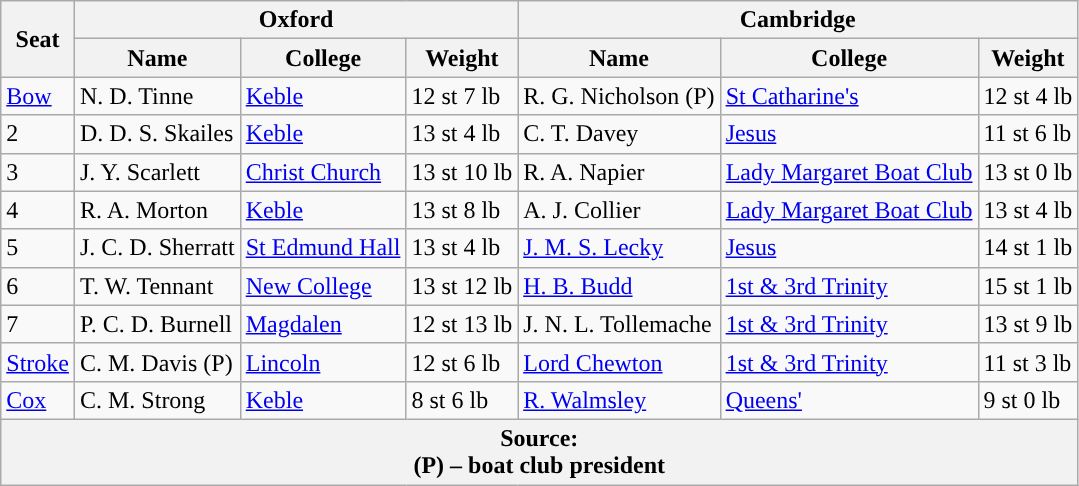<table class="wikitable">
<tr>
<th rowspan="2" scope="col">Seat</th>
<th colspan="3" scope="col">Oxford <br> </th>
<th colspan="3" scope="col">Cambridge <br> </th>
</tr>
<tr>
<th>Name</th>
<th>College</th>
<th>Weight</th>
<th>Name</th>
<th>College</th>
<th>Weight</th>
</tr>
<tr>
<td><a href='#'>Bow</a></td>
<td>N. D. Tinne</td>
<td><a href='#'>Keble</a></td>
<td>12 st 7 lb</td>
<td>R. G. Nicholson (P)</td>
<td><a href='#'>St Catharine's</a></td>
<td>12 st 4 lb</td>
</tr>
<tr>
<td>2</td>
<td>D. D. S. Skailes</td>
<td><a href='#'>Keble</a></td>
<td>13 st 4 lb</td>
<td>C. T. Davey</td>
<td><a href='#'>Jesus</a></td>
<td>11 st 6 lb</td>
</tr>
<tr>
<td>3</td>
<td>J. Y. Scarlett</td>
<td><a href='#'>Christ Church</a></td>
<td>13 st 10 lb</td>
<td>R. A. Napier</td>
<td><a href='#'>Lady Margaret Boat Club</a></td>
<td>13 st 0 lb</td>
</tr>
<tr>
<td>4</td>
<td>R. A. Morton</td>
<td><a href='#'>Keble</a></td>
<td>13 st 8 lb</td>
<td>A. J. Collier</td>
<td><a href='#'>Lady Margaret Boat Club</a></td>
<td>13 st 4 lb</td>
</tr>
<tr>
<td>5</td>
<td>J. C. D. Sherratt</td>
<td><a href='#'>St Edmund Hall</a></td>
<td>13 st 4 lb</td>
<td><a href='#'>J. M. S. Lecky</a></td>
<td><a href='#'>Jesus</a></td>
<td>14 st 1 lb</td>
</tr>
<tr>
<td>6</td>
<td>T. W. Tennant</td>
<td><a href='#'>New College</a></td>
<td>13 st 12 lb</td>
<td><a href='#'>H. B. Budd</a></td>
<td><a href='#'>1st & 3rd Trinity</a></td>
<td>15 st 1 lb</td>
</tr>
<tr>
<td>7</td>
<td>P. C. D. Burnell</td>
<td><a href='#'>Magdalen</a></td>
<td>12 st 13 lb</td>
<td>J. N. L. Tollemache</td>
<td><a href='#'>1st & 3rd Trinity</a></td>
<td>13 st 9 lb</td>
</tr>
<tr>
<td><a href='#'>Stroke</a></td>
<td>C. M. Davis (P)</td>
<td><a href='#'>Lincoln</a></td>
<td>12 st 6 lb</td>
<td><a href='#'>Lord Chewton</a></td>
<td><a href='#'>1st & 3rd Trinity</a></td>
<td>11 st 3 lb</td>
</tr>
<tr>
<td><a href='#'>Cox</a></td>
<td>C. M. Strong</td>
<td><a href='#'>Keble</a></td>
<td>8 st 6 lb</td>
<td><a href='#'>R. Walmsley</a></td>
<td><a href='#'>Queens'</a></td>
<td>9 st 0 lb</td>
</tr>
<tr>
<th colspan="7">Source:<br>(P) – boat club president</th>
</tr>
</table>
